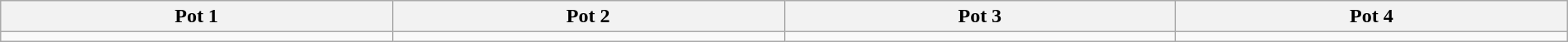<table class="wikitable" style="width:100%;">
<tr>
<th width=25%>Pot 1</th>
<th width=25%>Pot 2</th>
<th width=25%>Pot 3</th>
<th width=25%>Pot 4</th>
</tr>
<tr>
<td valign=top></td>
<td valign=top></td>
<td valign=top></td>
<td valign=top></td>
</tr>
</table>
